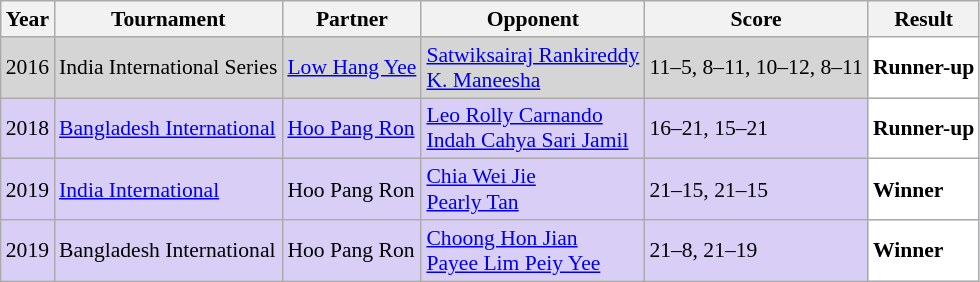<table class="sortable wikitable" style="font-size: 90%;">
<tr>
<th>Year</th>
<th>Tournament</th>
<th>Partner</th>
<th>Opponent</th>
<th>Score</th>
<th>Result</th>
</tr>
<tr style="background:#D5D5D5">
<td align="center">2016</td>
<td align="left">India International Series</td>
<td align="left"> <a href='#'>Low Hang Yee</a></td>
<td align="left"> <a href='#'>Satwiksairaj Rankireddy</a><br> <a href='#'>K. Maneesha</a></td>
<td align="left">11–5, 8–11, 10–12, 8–11</td>
<td style="text-align:left; background:white"> <strong>Runner-up</strong></td>
</tr>
<tr style="background:#D8CEF6">
<td align="center">2018</td>
<td align="left"><a href='#'>Bangladesh International</a></td>
<td align="left"> <a href='#'>Hoo Pang Ron</a></td>
<td align="left"> <a href='#'>Leo Rolly Carnando</a><br> <a href='#'>Indah Cahya Sari Jamil</a></td>
<td align="left">16–21, 15–21</td>
<td style="text-align:left; background:white"> <strong>Runner-up</strong></td>
</tr>
<tr style="background:#D8CEF6">
<td align="center">2019</td>
<td align="left"><a href='#'>India International</a></td>
<td align="left"> Hoo Pang Ron</td>
<td align="left"> <a href='#'>Chia Wei Jie</a><br> <a href='#'>Pearly Tan</a></td>
<td align="left">21–15, 21–15</td>
<td style="text-align:left; background:white"> <strong>Winner</strong></td>
</tr>
<tr style="background:#D8CEF6">
<td align="center">2019</td>
<td align="left">Bangladesh International</td>
<td align="left"> Hoo Pang Ron</td>
<td align="left"> <a href='#'>Choong Hon Jian</a><br> <a href='#'>Payee Lim Peiy Yee</a></td>
<td align="left">21–8, 21–19</td>
<td style="text-align:left; background:white"> <strong>Winner</strong></td>
</tr>
</table>
